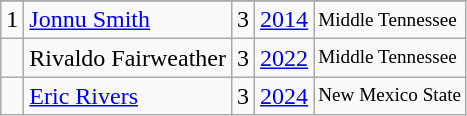<table class="wikitable">
<tr>
</tr>
<tr>
<td>1</td>
<td><a href='#'>Jonnu Smith</a></td>
<td>3</td>
<td><a href='#'>2014</a></td>
<td style="font-size:80%;">Middle Tennessee</td>
</tr>
<tr>
<td></td>
<td>Rivaldo Fairweather</td>
<td>3</td>
<td><a href='#'>2022</a></td>
<td style="font-size:80%;">Middle Tennessee</td>
</tr>
<tr>
<td></td>
<td><a href='#'>Eric Rivers</a></td>
<td>3</td>
<td><a href='#'>2024</a></td>
<td style="font-size:80%;">New Mexico State</td>
</tr>
</table>
